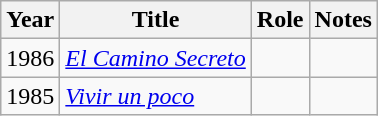<table class="wikitable sortable">
<tr>
<th>Year</th>
<th>Title</th>
<th>Role</th>
<th class="unsortable">Notes</th>
</tr>
<tr>
<td>1986</td>
<td><em><a href='#'>El Camino Secreto</a></em></td>
<td></td>
<td></td>
</tr>
<tr>
<td>1985</td>
<td><em><a href='#'>Vivir un poco</a></em></td>
<td></td>
<td></td>
</tr>
</table>
